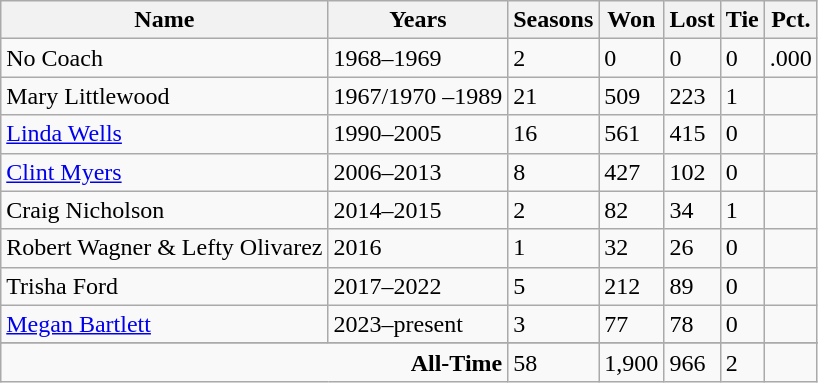<table class="wikitable sortable">
<tr>
<th>Name</th>
<th>Years</th>
<th>Seasons</th>
<th>Won</th>
<th>Lost</th>
<th>Tie</th>
<th>Pct.</th>
</tr>
<tr>
<td>No Coach</td>
<td>1968–1969</td>
<td>2</td>
<td>0</td>
<td>0</td>
<td>0</td>
<td>.000</td>
</tr>
<tr>
<td>Mary Littlewood</td>
<td>1967/1970 –1989</td>
<td>21</td>
<td>509</td>
<td>223</td>
<td>1</td>
<td></td>
</tr>
<tr>
<td><a href='#'>Linda Wells</a></td>
<td>1990–2005</td>
<td>16</td>
<td>561</td>
<td>415</td>
<td>0</td>
<td></td>
</tr>
<tr>
<td><a href='#'>Clint Myers</a></td>
<td>2006–2013</td>
<td>8</td>
<td>427</td>
<td>102</td>
<td>0</td>
<td></td>
</tr>
<tr>
<td>Craig Nicholson</td>
<td>2014–2015</td>
<td>2</td>
<td>82</td>
<td>34</td>
<td>1</td>
<td></td>
</tr>
<tr>
<td>Robert Wagner & Lefty Olivarez</td>
<td>2016</td>
<td>1</td>
<td>32</td>
<td>26</td>
<td>0</td>
<td></td>
</tr>
<tr>
<td>Trisha Ford</td>
<td>2017–2022</td>
<td>5</td>
<td>212</td>
<td>89</td>
<td>0</td>
<td></td>
</tr>
<tr>
<td><a href='#'>Megan Bartlett</a></td>
<td>2023–present</td>
<td>3</td>
<td>77</td>
<td>78</td>
<td>0</td>
<td></td>
</tr>
<tr>
</tr>
<tr class="sortbottom">
<td colspan="2" align="right"><strong>All-Time</strong></td>
<td>58</td>
<td>1,900</td>
<td>966</td>
<td>2</td>
<td></td>
</tr>
</table>
